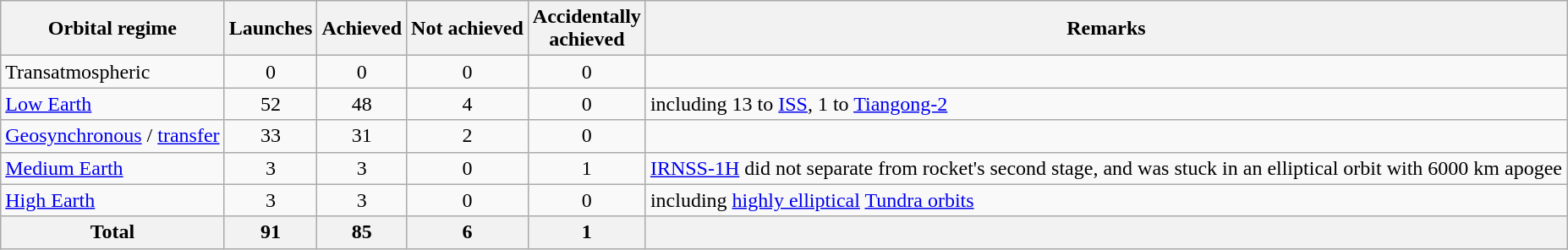<table class="wikitable sortable" style=text-align:center>
<tr>
<th>Orbital regime</th>
<th>Launches</th>
<th>Achieved</th>
<th>Not achieved</th>
<th>Accidentally<br>achieved</th>
<th>Remarks</th>
</tr>
<tr>
<td align=left>Transatmospheric</td>
<td>0</td>
<td>0</td>
<td>0</td>
<td>0</td>
<td></td>
</tr>
<tr>
<td align=left><a href='#'>Low Earth</a></td>
<td>52</td>
<td>48</td>
<td>4</td>
<td>0</td>
<td align=left>including 13 to <a href='#'>ISS</a>, 1 to <a href='#'>Tiangong-2</a></td>
</tr>
<tr>
<td align=left><a href='#'>Geosynchronous</a> / <a href='#'>transfer</a></td>
<td>33</td>
<td>31</td>
<td>2</td>
<td>0</td>
<td></td>
</tr>
<tr>
<td align=left><a href='#'>Medium Earth</a></td>
<td>3</td>
<td>3</td>
<td>0</td>
<td>1</td>
<td align=left><a href='#'>IRNSS-1H</a> did not separate from rocket's second stage, and was stuck in an elliptical orbit with 6000 km apogee</td>
</tr>
<tr>
<td align=left><a href='#'>High Earth</a></td>
<td>3</td>
<td>3</td>
<td>0</td>
<td>0</td>
<td align=left>including <a href='#'>highly elliptical</a> <a href='#'>Tundra orbits</a></td>
</tr>
<tr class="sortbottom">
<th>Total</th>
<th>91</th>
<th>85</th>
<th>6</th>
<th>1</th>
<th></th>
</tr>
</table>
